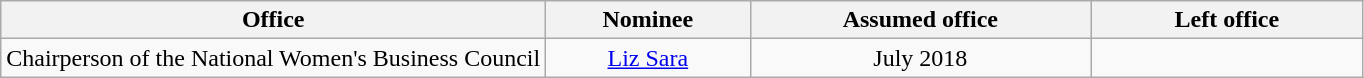<table class="wikitable sortable" style="text-align:center">
<tr>
<th style="width:40%;">Office</th>
<th style="width:15%;">Nominee</th>
<th style="width:25%;" data-sort- type="date">Assumed office</th>
<th style="width:20%;" data-sort- type="date">Left office</th>
</tr>
<tr>
<td>Chairperson of the National Women's Business Council</td>
<td><a href='#'>Liz Sara</a></td>
<td>July 2018</td>
<td></td>
</tr>
</table>
